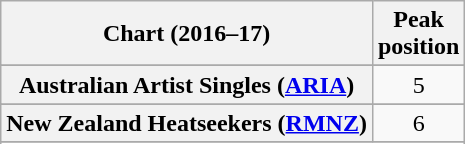<table class="wikitable sortable plainrowheaders" style="text-align:center;">
<tr>
<th>Chart (2016–17)</th>
<th>Peak<br>position</th>
</tr>
<tr>
</tr>
<tr>
<th scope="row">Australian Artist Singles (<a href='#'>ARIA</a>)</th>
<td>5</td>
</tr>
<tr>
</tr>
<tr>
</tr>
<tr>
</tr>
<tr>
<th scope="row">New Zealand Heatseekers (<a href='#'>RMNZ</a>)</th>
<td>6</td>
</tr>
<tr>
</tr>
<tr>
</tr>
</table>
